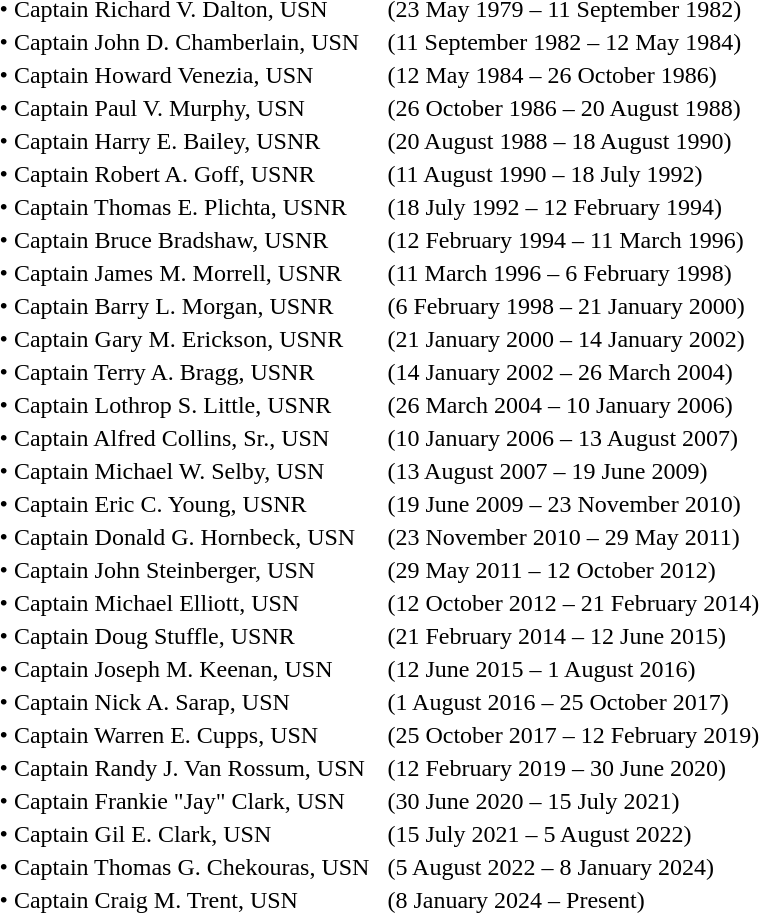<table>
<tr>
<td>    • Captain Richard V. Dalton, USN</td>
<td> </td>
<td>(23 May 1979 – 11 September 1982)</td>
</tr>
<tr>
<td>    • Captain John D. Chamberlain, USN</td>
<td> </td>
<td>(11 September 1982 – 12 May 1984)</td>
</tr>
<tr>
<td>    • Captain Howard Venezia, USN</td>
<td> </td>
<td>(12 May 1984 – 26 October 1986)</td>
</tr>
<tr>
<td>    • Captain Paul V. Murphy, USN</td>
<td> </td>
<td>(26 October 1986 – 20 August 1988)</td>
</tr>
<tr>
<td>    • Captain Harry E. Bailey, USNR</td>
<td> </td>
<td>(20 August 1988 – 18 August 1990)</td>
</tr>
<tr>
<td>    • Captain Robert A. Goff, USNR</td>
<td> </td>
<td>(11 August 1990 – 18 July 1992)</td>
</tr>
<tr>
<td>    • Captain Thomas E. Plichta, USNR</td>
<td> </td>
<td>(18 July 1992 – 12 February 1994)</td>
</tr>
<tr>
<td>    • Captain Bruce Bradshaw, USNR</td>
<td> </td>
<td>(12 February 1994 – 11 March 1996)</td>
</tr>
<tr>
<td>    • Captain James M. Morrell, USNR</td>
<td> </td>
<td>(11 March 1996 – 6 February 1998)</td>
</tr>
<tr>
<td>    • Captain Barry L. Morgan, USNR</td>
<td> </td>
<td>(6 February 1998 – 21 January 2000)</td>
</tr>
<tr>
<td>    • Captain Gary M. Erickson, USNR</td>
<td> </td>
<td>(21 January 2000 – 14 January 2002)</td>
</tr>
<tr>
<td>    • Captain Terry A. Bragg, USNR</td>
<td> </td>
<td>(14 January 2002 – 26 March 2004)</td>
</tr>
<tr>
<td>    • Captain Lothrop S. Little, USNR</td>
<td> </td>
<td>(26 March 2004 – 10 January 2006)</td>
</tr>
<tr>
<td>    • Captain Alfred Collins, Sr., USN</td>
<td> </td>
<td>(10 January 2006 – 13 August 2007)</td>
</tr>
<tr>
<td>    • Captain Michael W. Selby, USN</td>
<td> </td>
<td>(13 August 2007 – 19 June 2009)</td>
</tr>
<tr>
<td>    • Captain Eric C. Young, USNR</td>
<td> </td>
<td>(19 June 2009 – 23 November 2010)</td>
</tr>
<tr>
<td>    • Captain Donald G. Hornbeck, USN</td>
<td> </td>
<td>(23 November 2010 – 29 May 2011)</td>
</tr>
<tr>
<td>    • Captain John Steinberger, USN</td>
<td></td>
<td>(29 May 2011 – 12 October 2012)</td>
</tr>
<tr>
<td>    • Captain Michael Elliott, USN</td>
<td></td>
<td>(12 October 2012 – 21 February 2014)</td>
</tr>
<tr>
<td>    • Captain Doug Stuffle, USNR</td>
<td></td>
<td>(21 February 2014 – 12 June 2015)</td>
</tr>
<tr>
<td>    • Captain Joseph M. Keenan, USN</td>
<td></td>
<td>(12 June 2015 – 1 August 2016)</td>
</tr>
<tr>
<td>    • Captain Nick A. Sarap, USN</td>
<td></td>
<td>(1 August 2016 – 25 October 2017)</td>
</tr>
<tr>
<td>    • Captain Warren E. Cupps, USN</td>
<td></td>
<td>(25 October 2017 – 12 February 2019)</td>
</tr>
<tr>
<td>    • Captain Randy J. Van Rossum, USN</td>
<td></td>
<td>(12 February 2019 – 30 June 2020)</td>
</tr>
<tr>
<td>    • Captain Frankie "Jay" Clark, USN</td>
<td></td>
<td>(30 June 2020 – 15 July 2021)</td>
</tr>
<tr>
<td>    • Captain Gil E. Clark, USN</td>
<td></td>
<td>(15 July 2021 – 5 August 2022)</td>
</tr>
<tr>
<td>    • Captain Thomas G. Chekouras, USN</td>
<td></td>
<td>(5 August 2022 – 8 January 2024)</td>
</tr>
<tr>
<td>    • Captain Craig M. Trent, USN</td>
<td></td>
<td>(8 January 2024 – Present)</td>
</tr>
</table>
